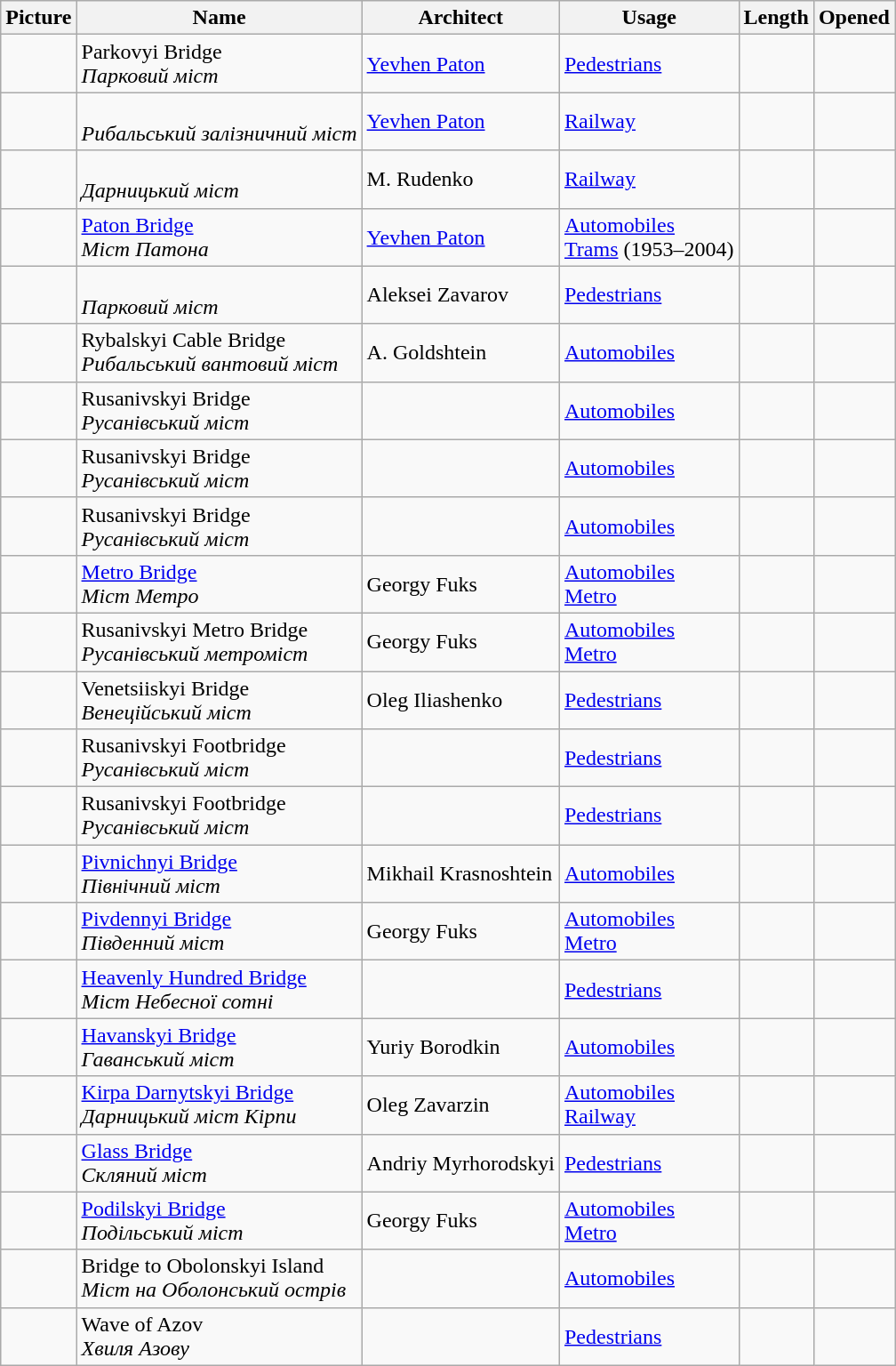<table class="wikitable sortable">
<tr>
<th>Picture</th>
<th>Name</th>
<th>Architect</th>
<th>Usage</th>
<th>Length</th>
<th>Opened</th>
</tr>
<tr>
<td></td>
<td>Parkovyi Bridge<br><em>Парковий міст</em></td>
<td><a href='#'>Yevhen Paton</a></td>
<td><a href='#'>Pedestrians</a></td>
<td></td>
<td></td>
</tr>
<tr>
<td></td>
<td><br><em>Рибальський залізничний міст</em></td>
<td><a href='#'>Yevhen Paton</a></td>
<td><a href='#'>Railway</a></td>
<td></td>
<td></td>
</tr>
<tr>
<td></td>
<td><br><em>Дарницький міст</em></td>
<td>M. Rudenko</td>
<td><a href='#'>Railway</a></td>
<td></td>
<td></td>
</tr>
<tr>
<td></td>
<td><a href='#'>Paton Bridge</a><br><em>Міст Патона</em></td>
<td><a href='#'>Yevhen Paton</a></td>
<td><a href='#'>Automobiles</a><br><a href='#'>Trams</a> (1953–2004)</td>
<td></td>
<td></td>
</tr>
<tr>
<td></td>
<td><br><em>Парковий міст</em></td>
<td>Aleksei Zavarov</td>
<td><a href='#'>Pedestrians</a></td>
<td></td>
<td></td>
</tr>
<tr>
<td></td>
<td>Rybalskyi Cable Bridge<br><em>Рибальський вантовий міст</em></td>
<td>A. Goldshtein</td>
<td><a href='#'>Automobiles</a></td>
<td></td>
<td></td>
</tr>
<tr>
<td></td>
<td>Rusanivskyi Bridge<br><em>Русанівський міст</em></td>
<td></td>
<td><a href='#'>Automobiles</a></td>
<td></td>
<td></td>
</tr>
<tr>
<td></td>
<td>Rusanivskyi Bridge<br><em>Русанівський міст</em></td>
<td></td>
<td><a href='#'>Automobiles</a></td>
<td></td>
<td></td>
</tr>
<tr>
<td></td>
<td>Rusanivskyi Bridge<br><em>Русанівський міст</em></td>
<td></td>
<td><a href='#'>Automobiles</a></td>
<td></td>
<td></td>
</tr>
<tr>
<td></td>
<td><a href='#'>Metro Bridge</a><br><em>Міст Метро</em></td>
<td>Georgy Fuks</td>
<td><a href='#'>Automobiles</a><br><a href='#'>Metro</a></td>
<td></td>
<td></td>
</tr>
<tr>
<td></td>
<td>Rusanivskyi Metro Bridge<br><em>Русанівський метроміст</em></td>
<td>Georgy Fuks</td>
<td><a href='#'>Automobiles</a><br><a href='#'>Metro</a></td>
<td></td>
<td></td>
</tr>
<tr>
<td></td>
<td>Venetsiiskyi Bridge<br><em>Венеційський міст</em></td>
<td>Oleg Iliashenko</td>
<td><a href='#'>Pedestrians</a></td>
<td></td>
<td></td>
</tr>
<tr>
<td></td>
<td>Rusanivskyi Footbridge<br><em>Русанівський міст</em></td>
<td></td>
<td><a href='#'>Pedestrians</a></td>
<td></td>
<td></td>
</tr>
<tr>
<td></td>
<td>Rusanivskyi Footbridge<br><em>Русанівський міст</em></td>
<td></td>
<td><a href='#'>Pedestrians</a></td>
<td></td>
<td></td>
</tr>
<tr>
<td></td>
<td><a href='#'>Pivnichnyi Bridge</a><br><em>Північний міст</em></td>
<td>Mikhail Krasnoshtein</td>
<td><a href='#'>Automobiles</a></td>
<td></td>
<td></td>
</tr>
<tr>
<td></td>
<td><a href='#'>Pivdennyi Bridge</a><br><em>Південний міст</em></td>
<td>Georgy Fuks</td>
<td><a href='#'>Automobiles</a><br><a href='#'>Metro</a></td>
<td></td>
<td></td>
</tr>
<tr>
<td></td>
<td><a href='#'>Heavenly Hundred Bridge</a><br><em>Міст Небесної сотні</em></td>
<td></td>
<td><a href='#'>Pedestrians</a></td>
<td></td>
<td></td>
</tr>
<tr>
<td></td>
<td><a href='#'>Havanskyi Bridge</a><br><em>Гаванський міст</em></td>
<td>Yuriy Borodkin</td>
<td><a href='#'>Automobiles</a></td>
<td></td>
<td><br></td>
</tr>
<tr>
<td></td>
<td><a href='#'>Kirpa Darnytskyi Bridge</a><br><em>Дарницький міст Кірпи</em></td>
<td>Oleg Zavarzin</td>
<td><a href='#'>Automobiles</a><br><a href='#'>Railway</a></td>
<td></td>
<td><br></td>
</tr>
<tr>
<td></td>
<td><a href='#'>Glass Bridge</a><br><em>Скляний міст</em></td>
<td>Andriy Myrhorodskyi</td>
<td><a href='#'>Pedestrians</a></td>
<td></td>
<td></td>
</tr>
<tr>
<td></td>
<td><a href='#'>Podilskyi Bridge</a><br><em>Подільський міст</em></td>
<td>Georgy Fuks</td>
<td><a href='#'>Automobiles</a><br><a href='#'>Metro</a></td>
<td></td>
<td></td>
</tr>
<tr>
<td></td>
<td>Bridge to Obolonskyi Island<br><em>Міст на Оболонський острів</em></td>
<td></td>
<td><a href='#'>Automobiles</a></td>
<td></td>
<td></td>
</tr>
<tr>
<td></td>
<td>Wave of Azov<br><em>Хвиля Азову</em></td>
<td></td>
<td><a href='#'>Pedestrians</a></td>
<td></td>
<td></td>
</tr>
</table>
